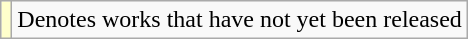<table class="wikitable">
<tr>
<td style="background:#FFFFCC;"></td>
<td>Denotes works that have not yet been released</td>
</tr>
</table>
